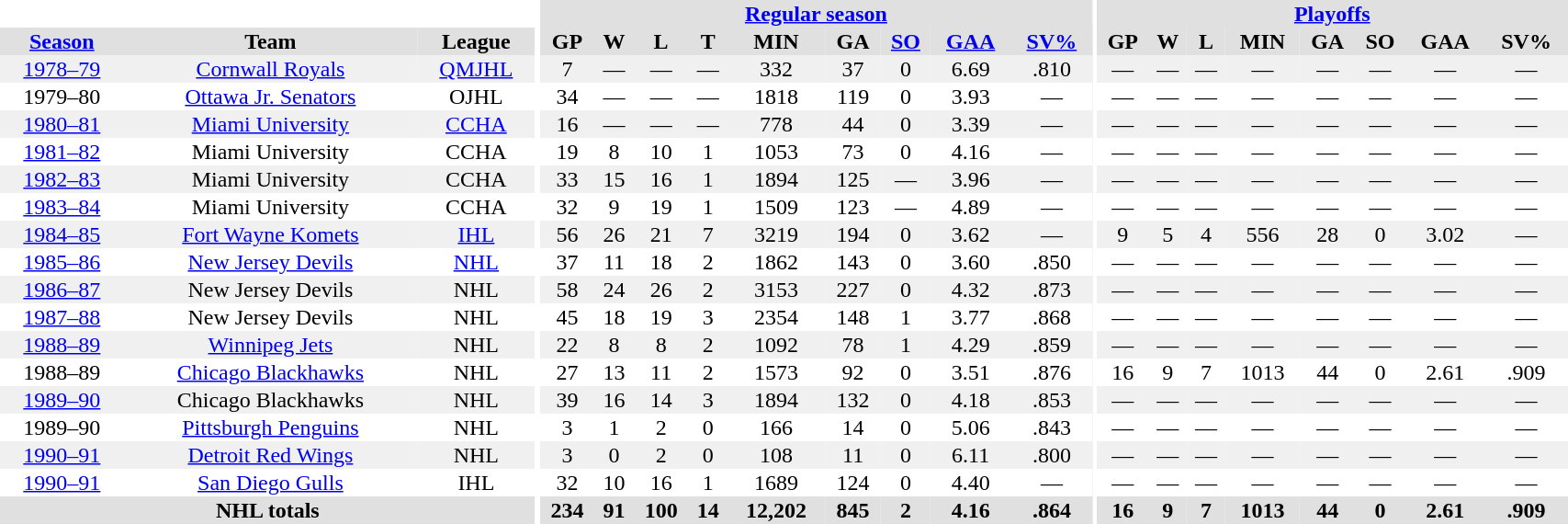<table border="0" cellpadding="1" cellspacing="0" style="width:90%; text-align:center;">
<tr bgcolor="#e0e0e0">
<th colspan="3" bgcolor="#ffffff"></th>
<th rowspan="99" bgcolor="#ffffff"></th>
<th colspan="9" bgcolor="#e0e0e0"><a href='#'>Regular season</a></th>
<th rowspan="99" bgcolor="#ffffff"></th>
<th colspan="8" bgcolor="#e0e0e0"><a href='#'>Playoffs</a></th>
</tr>
<tr bgcolor="#e0e0e0">
<th><a href='#'>Season</a></th>
<th>Team</th>
<th>League</th>
<th>GP</th>
<th>W</th>
<th>L</th>
<th>T</th>
<th>MIN</th>
<th>GA</th>
<th><a href='#'>SO</a></th>
<th><a href='#'>GAA</a></th>
<th><a href='#'>SV%</a></th>
<th>GP</th>
<th>W</th>
<th>L</th>
<th>MIN</th>
<th>GA</th>
<th>SO</th>
<th>GAA</th>
<th>SV%</th>
</tr>
<tr bgcolor="#f0f0f0">
<td><a href='#'>1978–79</a></td>
<td><a href='#'>Cornwall Royals</a></td>
<td><a href='#'>QMJHL</a></td>
<td>7</td>
<td>—</td>
<td>—</td>
<td>—</td>
<td>332</td>
<td>37</td>
<td>0</td>
<td>6.69</td>
<td>.810</td>
<td>—</td>
<td>—</td>
<td>—</td>
<td>—</td>
<td>—</td>
<td>—</td>
<td>—</td>
<td>—</td>
</tr>
<tr>
<td>1979–80</td>
<td><a href='#'>Ottawa Jr. Senators</a></td>
<td>OJHL</td>
<td>34</td>
<td>—</td>
<td>—</td>
<td>—</td>
<td>1818</td>
<td>119</td>
<td>0</td>
<td>3.93</td>
<td>—</td>
<td>—</td>
<td>—</td>
<td>—</td>
<td>—</td>
<td>—</td>
<td>—</td>
<td>—</td>
<td>—</td>
</tr>
<tr bgcolor="#f0f0f0">
<td><a href='#'>1980–81</a></td>
<td><a href='#'>Miami University</a></td>
<td><a href='#'>CCHA</a></td>
<td>16</td>
<td>—</td>
<td>—</td>
<td>—</td>
<td>778</td>
<td>44</td>
<td>0</td>
<td>3.39</td>
<td>—</td>
<td>—</td>
<td>—</td>
<td>—</td>
<td>—</td>
<td>—</td>
<td>—</td>
<td>—</td>
<td>—</td>
</tr>
<tr>
<td><a href='#'>1981–82</a></td>
<td>Miami University</td>
<td>CCHA</td>
<td>19</td>
<td>8</td>
<td>10</td>
<td>1</td>
<td>1053</td>
<td>73</td>
<td>0</td>
<td>4.16</td>
<td>—</td>
<td>—</td>
<td>—</td>
<td>—</td>
<td>—</td>
<td>—</td>
<td>—</td>
<td>—</td>
<td>—</td>
</tr>
<tr bgcolor="#f0f0f0">
<td><a href='#'>1982–83</a></td>
<td>Miami University</td>
<td>CCHA</td>
<td>33</td>
<td>15</td>
<td>16</td>
<td>1</td>
<td>1894</td>
<td>125</td>
<td>—</td>
<td>3.96</td>
<td>—</td>
<td>—</td>
<td>—</td>
<td>—</td>
<td>—</td>
<td>—</td>
<td>—</td>
<td>—</td>
<td>—</td>
</tr>
<tr>
<td><a href='#'>1983–84</a></td>
<td>Miami University</td>
<td>CCHA</td>
<td>32</td>
<td>9</td>
<td>19</td>
<td>1</td>
<td>1509</td>
<td>123</td>
<td>—</td>
<td>4.89</td>
<td>—</td>
<td>—</td>
<td>—</td>
<td>—</td>
<td>—</td>
<td>—</td>
<td>—</td>
<td>—</td>
<td>—</td>
</tr>
<tr bgcolor="#f0f0f0">
<td><a href='#'>1984–85</a></td>
<td><a href='#'>Fort Wayne Komets</a></td>
<td><a href='#'>IHL</a></td>
<td>56</td>
<td>26</td>
<td>21</td>
<td>7</td>
<td>3219</td>
<td>194</td>
<td>0</td>
<td>3.62</td>
<td>—</td>
<td>9</td>
<td>5</td>
<td>4</td>
<td>556</td>
<td>28</td>
<td>0</td>
<td>3.02</td>
<td>—</td>
</tr>
<tr>
<td><a href='#'>1985–86</a></td>
<td><a href='#'>New Jersey Devils</a></td>
<td><a href='#'>NHL</a></td>
<td>37</td>
<td>11</td>
<td>18</td>
<td>2</td>
<td>1862</td>
<td>143</td>
<td>0</td>
<td>3.60</td>
<td>.850</td>
<td>—</td>
<td>—</td>
<td>—</td>
<td>—</td>
<td>—</td>
<td>—</td>
<td>—</td>
<td>—</td>
</tr>
<tr bgcolor="#f0f0f0">
<td><a href='#'>1986–87</a></td>
<td>New Jersey Devils</td>
<td>NHL</td>
<td>58</td>
<td>24</td>
<td>26</td>
<td>2</td>
<td>3153</td>
<td>227</td>
<td>0</td>
<td>4.32</td>
<td>.873</td>
<td>—</td>
<td>—</td>
<td>—</td>
<td>—</td>
<td>—</td>
<td>—</td>
<td>—</td>
<td>—</td>
</tr>
<tr>
<td><a href='#'>1987–88</a></td>
<td>New Jersey Devils</td>
<td>NHL</td>
<td>45</td>
<td>18</td>
<td>19</td>
<td>3</td>
<td>2354</td>
<td>148</td>
<td>1</td>
<td>3.77</td>
<td>.868</td>
<td>—</td>
<td>—</td>
<td>—</td>
<td>—</td>
<td>—</td>
<td>—</td>
<td>—</td>
<td>—</td>
</tr>
<tr bgcolor="#f0f0f0">
<td><a href='#'>1988–89</a></td>
<td><a href='#'>Winnipeg Jets</a></td>
<td>NHL</td>
<td>22</td>
<td>8</td>
<td>8</td>
<td>2</td>
<td>1092</td>
<td>78</td>
<td>1</td>
<td>4.29</td>
<td>.859</td>
<td>—</td>
<td>—</td>
<td>—</td>
<td>—</td>
<td>—</td>
<td>—</td>
<td>—</td>
<td>—</td>
</tr>
<tr>
<td>1988–89</td>
<td><a href='#'>Chicago Blackhawks</a></td>
<td>NHL</td>
<td>27</td>
<td>13</td>
<td>11</td>
<td>2</td>
<td>1573</td>
<td>92</td>
<td>0</td>
<td>3.51</td>
<td>.876</td>
<td>16</td>
<td>9</td>
<td>7</td>
<td>1013</td>
<td>44</td>
<td>0</td>
<td>2.61</td>
<td>.909</td>
</tr>
<tr bgcolor="#f0f0f0">
<td><a href='#'>1989–90</a></td>
<td>Chicago Blackhawks</td>
<td>NHL</td>
<td>39</td>
<td>16</td>
<td>14</td>
<td>3</td>
<td>1894</td>
<td>132</td>
<td>0</td>
<td>4.18</td>
<td>.853</td>
<td>—</td>
<td>—</td>
<td>—</td>
<td>—</td>
<td>—</td>
<td>—</td>
<td>—</td>
<td>—</td>
</tr>
<tr>
<td>1989–90</td>
<td><a href='#'>Pittsburgh Penguins</a></td>
<td>NHL</td>
<td>3</td>
<td>1</td>
<td>2</td>
<td>0</td>
<td>166</td>
<td>14</td>
<td>0</td>
<td>5.06</td>
<td>.843</td>
<td>—</td>
<td>—</td>
<td>—</td>
<td>—</td>
<td>—</td>
<td>—</td>
<td>—</td>
<td>—</td>
</tr>
<tr bgcolor="#f0f0f0">
<td><a href='#'>1990–91</a></td>
<td><a href='#'>Detroit Red Wings</a></td>
<td>NHL</td>
<td>3</td>
<td>0</td>
<td>2</td>
<td>0</td>
<td>108</td>
<td>11</td>
<td>0</td>
<td>6.11</td>
<td>.800</td>
<td>—</td>
<td>—</td>
<td>—</td>
<td>—</td>
<td>—</td>
<td>—</td>
<td>—</td>
<td>—</td>
</tr>
<tr>
<td><a href='#'>1990–91</a></td>
<td><a href='#'>San Diego Gulls</a></td>
<td>IHL</td>
<td>32</td>
<td>10</td>
<td>16</td>
<td>1</td>
<td>1689</td>
<td>124</td>
<td>0</td>
<td>4.40</td>
<td>—</td>
<td>—</td>
<td>—</td>
<td>—</td>
<td>—</td>
<td>—</td>
<td>—</td>
<td>—</td>
<td>—</td>
</tr>
<tr bgcolor="#e0e0e0">
<th colspan=3>NHL totals</th>
<th>234</th>
<th>91</th>
<th>100</th>
<th>14</th>
<th>12,202</th>
<th>845</th>
<th>2</th>
<th>4.16</th>
<th>.864</th>
<th>16</th>
<th>9</th>
<th>7</th>
<th>1013</th>
<th>44</th>
<th>0</th>
<th>2.61</th>
<th>.909</th>
</tr>
</table>
